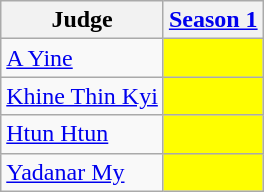<table class="wikitable">
<tr>
<th>Judge</th>
<th><a href='#'>Season 1</a></th>
</tr>
<tr>
<td><a href='#'>A Yine</a></td>
<td style="text-align:center; background:yellow;"></td>
</tr>
<tr>
<td><a href='#'>Khine Thin Kyi</a></td>
<td style="text-align:center; background:yellow"></td>
</tr>
<tr>
<td><a href='#'>Htun Htun</a></td>
<td style="text-align:center; background:yellow"></td>
</tr>
<tr>
<td><a href='#'>Yadanar My</a></td>
<td style="text-align:center; background:yellow"></td>
</tr>
</table>
